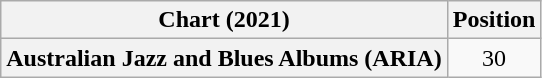<table class="wikitable plainrowheaders" style="text-align:center">
<tr>
<th scope="col">Chart (2021)</th>
<th scope="col">Position</th>
</tr>
<tr>
<th scope="row">Australian Jazz and Blues Albums (ARIA)</th>
<td>30</td>
</tr>
</table>
